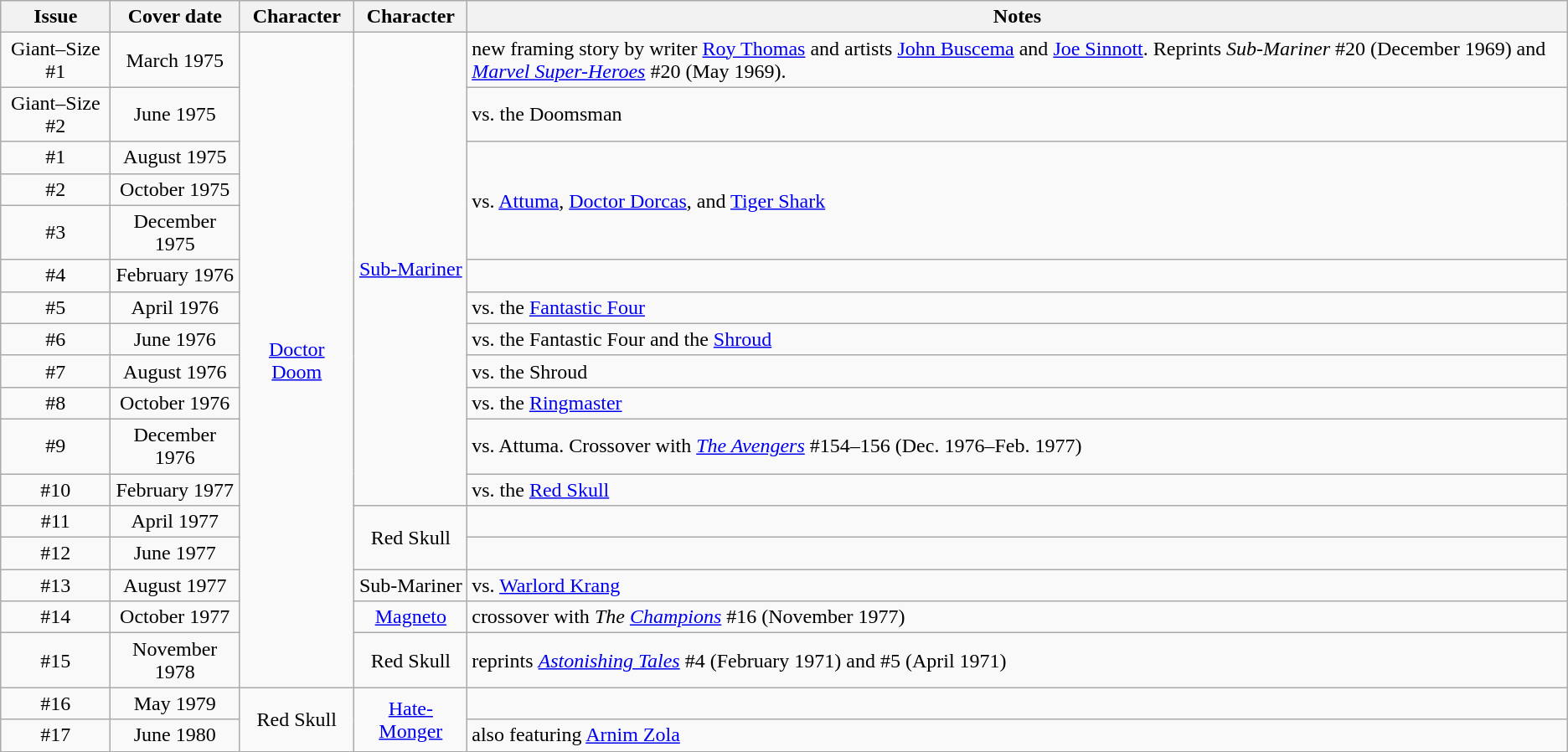<table class="sortable wikitable">
<tr>
<th>Issue</th>
<th>Cover date</th>
<th>Character</th>
<th>Character</th>
<th>Notes</th>
</tr>
<tr>
<td align="center">Giant–Size #1</td>
<td align="center">March 1975</td>
<td rowspan="17" align="center"><a href='#'>Doctor Doom</a></td>
<td rowspan="12" align="center"><a href='#'>Sub-Mariner</a></td>
<td>new framing story by writer <a href='#'>Roy Thomas</a> and artists <a href='#'>John Buscema</a> and <a href='#'>Joe Sinnott</a>. Reprints <em>Sub-Mariner</em> #20 (December 1969) and <em><a href='#'>Marvel Super-Heroes</a></em> #20 (May 1969).</td>
</tr>
<tr>
<td align="center">Giant–Size #2</td>
<td align="center">June 1975</td>
<td>vs. the Doomsman</td>
</tr>
<tr>
<td align="center">#1</td>
<td align="center">August 1975</td>
<td rowspan="3">vs. <a href='#'>Attuma</a>, <a href='#'>Doctor Dorcas</a>, and <a href='#'>Tiger Shark</a></td>
</tr>
<tr>
<td align="center">#2</td>
<td align="center">October 1975</td>
</tr>
<tr>
<td align="center">#3</td>
<td align="center">December 1975</td>
</tr>
<tr>
<td align="center">#4</td>
<td align="center">February 1976</td>
<td></td>
</tr>
<tr>
<td align="center">#5</td>
<td align="center">April 1976</td>
<td>vs. the <a href='#'>Fantastic Four</a></td>
</tr>
<tr>
<td align="center">#6</td>
<td align="center">June 1976</td>
<td>vs. the Fantastic Four and the <a href='#'>Shroud</a></td>
</tr>
<tr>
<td align="center">#7</td>
<td align="center">August 1976</td>
<td>vs. the Shroud</td>
</tr>
<tr>
<td align="center">#8</td>
<td align="center">October 1976</td>
<td>vs. the <a href='#'>Ringmaster</a></td>
</tr>
<tr>
<td align="center">#9</td>
<td align="center">December 1976</td>
<td>vs. Attuma. Crossover with <em><a href='#'>The Avengers</a></em> #154–156 (Dec. 1976–Feb. 1977)</td>
</tr>
<tr>
<td align="center">#10</td>
<td align="center">February 1977</td>
<td>vs. the <a href='#'>Red Skull</a></td>
</tr>
<tr>
<td align="center">#11</td>
<td align="center">April 1977</td>
<td rowspan="2" align="center">Red Skull</td>
<td></td>
</tr>
<tr>
<td align="center">#12</td>
<td align="center">June 1977</td>
<td></td>
</tr>
<tr>
<td align="center">#13</td>
<td align="center">August 1977</td>
<td align="center">Sub-Mariner</td>
<td>vs. <a href='#'>Warlord Krang</a></td>
</tr>
<tr>
<td align="center">#14</td>
<td align="center">October 1977</td>
<td align="center"><a href='#'>Magneto</a></td>
<td>crossover with <em>The <a href='#'>Champions</a></em> #16 (November 1977)</td>
</tr>
<tr>
<td align="center">#15</td>
<td align="center">November 1978</td>
<td align="center">Red Skull</td>
<td>reprints <em><a href='#'>Astonishing Tales</a></em> #4 (February 1971) and #5 (April 1971)</td>
</tr>
<tr>
<td align="center">#16</td>
<td align="center">May 1979</td>
<td rowspan="2" align="center">Red Skull</td>
<td rowspan="2" align="center"><a href='#'>Hate-Monger</a></td>
<td></td>
</tr>
<tr>
<td align="center">#17</td>
<td align="center">June 1980</td>
<td>also featuring <a href='#'>Arnim Zola</a></td>
</tr>
<tr>
</tr>
</table>
